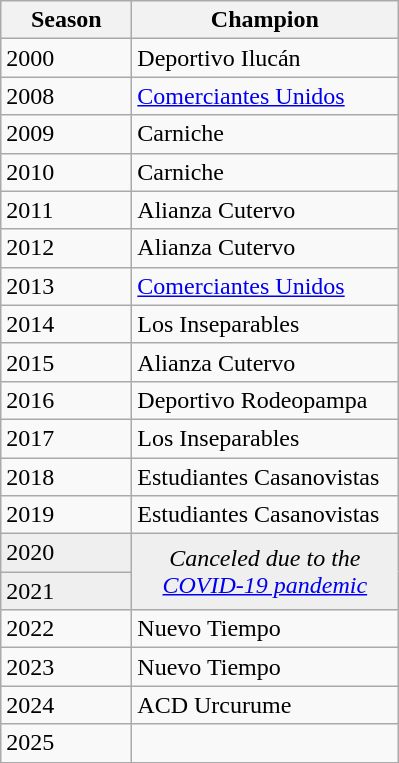<table class="wikitable sortable">
<tr>
<th width=80px>Season</th>
<th width=170px>Champion</th>
</tr>
<tr>
<td>2000</td>
<td>Deportivo Ilucán</td>
</tr>
<tr>
<td>2008</td>
<td><a href='#'>Comerciantes Unidos</a></td>
</tr>
<tr>
<td>2009</td>
<td>Carniche</td>
</tr>
<tr>
<td>2010</td>
<td>Carniche</td>
</tr>
<tr>
<td>2011</td>
<td>Alianza Cutervo</td>
</tr>
<tr>
<td>2012</td>
<td>Alianza Cutervo</td>
</tr>
<tr>
<td>2013</td>
<td><a href='#'>Comerciantes Unidos</a></td>
</tr>
<tr>
<td>2014</td>
<td>Los Inseparables</td>
</tr>
<tr>
<td>2015</td>
<td>Alianza Cutervo</td>
</tr>
<tr>
<td>2016</td>
<td>Deportivo Rodeopampa</td>
</tr>
<tr>
<td>2017</td>
<td>Los Inseparables</td>
</tr>
<tr>
<td>2018</td>
<td>Estudiantes Casanovistas</td>
</tr>
<tr>
<td>2019</td>
<td>Estudiantes Casanovistas</td>
</tr>
<tr bgcolor=#efefef>
<td>2020</td>
<td rowspan=2 colspan="1" align=center><em>Canceled due to the <a href='#'>COVID-19 pandemic</a></em></td>
</tr>
<tr bgcolor=#efefef>
<td>2021</td>
</tr>
<tr>
<td>2022</td>
<td>Nuevo Tiempo</td>
</tr>
<tr>
<td>2023</td>
<td>Nuevo Tiempo</td>
</tr>
<tr>
<td>2024</td>
<td>ACD Urcurume</td>
</tr>
<tr>
<td>2025</td>
<td></td>
</tr>
<tr>
</tr>
</table>
